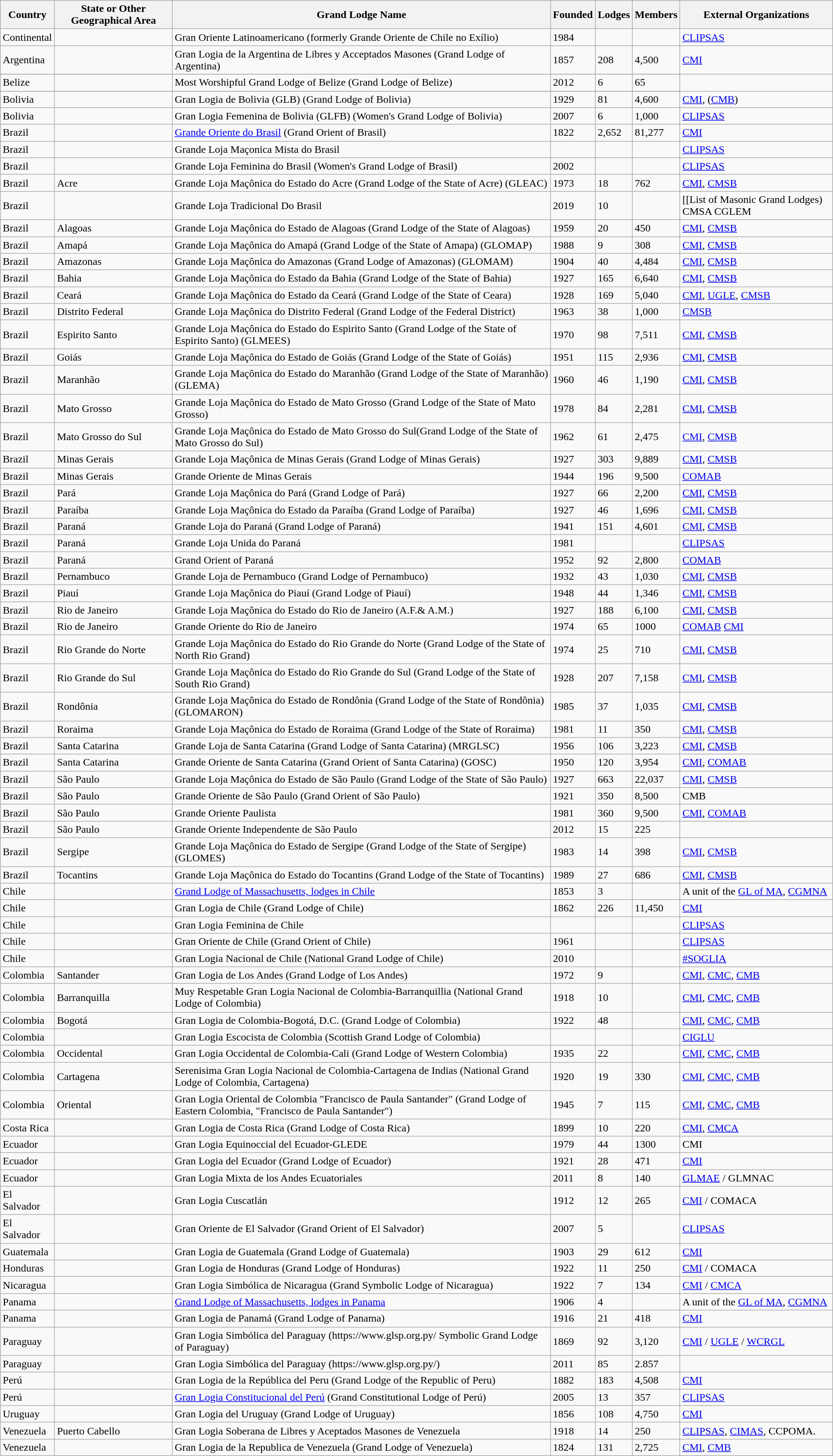<table class="wikitable sortable" style="width:100%">
<tr>
<th>Country</th>
<th>State or Other Geographical Area</th>
<th>Grand Lodge Name</th>
<th>Founded</th>
<th>Lodges</th>
<th>Members</th>
<th>External Organizations<br>





</th>
</tr>
<tr>
<td>Continental</td>
<td></td>
<td>Gran Oriente Latinoamericano (formerly Grande Oriente de Chile no Exílio)</td>
<td>1984</td>
<td></td>
<td></td>
<td><a href='#'>CLIPSAS</a></td>
</tr>
<tr>
<td>Argentina</td>
<td></td>
<td>Gran Logia de la Argentina de Libres y Acceptados Masones (Grand Lodge of Argentina) </td>
<td>1857</td>
<td>208</td>
<td>4,500 </td>
<td><a href='#'>CMI</a></td>
</tr>
<tr>
</tr>
<tr>
<td>Belize</td>
<td></td>
<td>Most Worshipful Grand Lodge of Belize (Grand Lodge of Belize) </td>
<td>2012</td>
<td>6</td>
<td>65</td>
</tr>
<tr>
</tr>
<tr>
<td>Bolivia</td>
<td></td>
<td>Gran Logia de Bolivia (GLB) (Grand Lodge of Bolivia)</td>
<td>1929</td>
<td>81</td>
<td>4,600 </td>
<td><a href='#'>CMI</a>, (<a href='#'>CMB</a>)</td>
</tr>
<tr>
<td>Bolivia</td>
<td></td>
<td>Gran Logia Femenina de Bolivia (GLFB) (Women's Grand Lodge of Bolivia) </td>
<td>2007</td>
<td>6</td>
<td>1,000</td>
<td><a href='#'>CLIPSAS</a></td>
</tr>
<tr>
<td>Brazil</td>
<td></td>
<td><a href='#'>Grande Oriente do Brasil</a> (Grand Orient of Brasil) </td>
<td>1822</td>
<td>2,652</td>
<td>81,277 </td>
<td><a href='#'>CMI</a></td>
</tr>
<tr>
<td>Brazil</td>
<td></td>
<td>Grande Loja Maçonica Mista do Brasil</td>
<td></td>
<td></td>
<td></td>
<td><a href='#'>CLIPSAS</a></td>
</tr>
<tr>
<td>Brazil</td>
<td></td>
<td>Grande Loja Feminina do Brasil (Women's Grand Lodge of Brasil) </td>
<td>2002</td>
<td></td>
<td></td>
<td><a href='#'>CLIPSAS</a></td>
</tr>
<tr>
<td>Brazil</td>
<td>Acre</td>
<td>Grande Loja Maçônica do Estado do Acre (Grand Lodge of the State of Acre) (GLEAC)</td>
<td>1973</td>
<td>18</td>
<td>762 </td>
<td><a href='#'>CMI</a>, <a href='#'>CMSB</a></td>
</tr>
<tr>
<td>Brazil</td>
<td></td>
<td>Grande Loja Tradicional Do Brasil </td>
<td>2019</td>
<td>10</td>
<td></td>
<td>[[List of Masonic Grand Lodges) CMSA CGLEM</td>
</tr>
<tr>
<td>Brazil</td>
<td>Alagoas</td>
<td>Grande Loja Maçônica do Estado de Alagoas (Grand Lodge of the State of Alagoas)</td>
<td>1959</td>
<td>20</td>
<td>450 </td>
<td><a href='#'>CMI</a>, <a href='#'>CMSB</a></td>
</tr>
<tr>
<td>Brazil</td>
<td>Amapá</td>
<td>Grande Loja Maçônica do Amapá (Grand Lodge of the State of Amapa) (GLOMAP)</td>
<td>1988</td>
<td>9</td>
<td>308 </td>
<td><a href='#'>CMI</a>, <a href='#'>CMSB</a></td>
</tr>
<tr>
<td>Brazil</td>
<td>Amazonas</td>
<td>Grande Loja Maçônica do Amazonas (Grand Lodge of Amazonas) (GLOMAM)</td>
<td>1904</td>
<td>40</td>
<td>4,484 </td>
<td><a href='#'>CMI</a>, <a href='#'>CMSB</a></td>
</tr>
<tr>
<td>Brazil</td>
<td>Bahia</td>
<td>Grande Loja Maçônica do Estado da Bahia (Grand Lodge of the State of Bahia)</td>
<td>1927</td>
<td>165</td>
<td>6,640 </td>
<td><a href='#'>CMI</a>, <a href='#'>CMSB</a></td>
</tr>
<tr>
<td>Brazil</td>
<td>Ceará</td>
<td>Grande Loja Maçônica do Estado da Ceará (Grand Lodge of the State of Ceara)</td>
<td>1928</td>
<td>169</td>
<td>5,040<br></td>
<td><a href='#'>CMI</a>, <a href='#'>UGLE</a>, <a href='#'>CMSB</a></td>
</tr>
<tr>
<td>Brazil</td>
<td>Distrito Federal</td>
<td>Grande Loja Maçônica do Distrito Federal (Grand Lodge of the Federal District)</td>
<td>1963</td>
<td>38</td>
<td>1,000 </td>
<td><a href='#'>CMSB</a></td>
</tr>
<tr>
<td>Brazil</td>
<td>Espirito Santo</td>
<td>Grande Loja Maçônica do Estado do Espirito Santo (Grand Lodge of the State of Espirito Santo) (GLMEES)</td>
<td>1970</td>
<td>98</td>
<td>7,511 </td>
<td><a href='#'>CMI</a>, <a href='#'>CMSB</a></td>
</tr>
<tr>
<td>Brazil</td>
<td>Goiás</td>
<td>Grande Loja Maçônica do Estado de Goiás (Grand Lodge of the State of Goiás)</td>
<td>1951</td>
<td>115</td>
<td>2,936 </td>
<td><a href='#'>CMI</a>, <a href='#'>CMSB</a></td>
</tr>
<tr>
<td>Brazil</td>
<td>Maranhão</td>
<td>Grande Loja Maçônica do Estado do Maranhão (Grand Lodge of the State of Maranhão) (GLEMA)</td>
<td>1960</td>
<td>46</td>
<td>1,190 </td>
<td><a href='#'>CMI</a>, <a href='#'>CMSB</a></td>
</tr>
<tr>
<td>Brazil</td>
<td>Mato Grosso</td>
<td>Grande Loja Maçônica do Estado de Mato Grosso (Grand Lodge of the State of Mato Grosso)</td>
<td>1978</td>
<td>84</td>
<td>2,281 </td>
<td><a href='#'>CMI</a>, <a href='#'>CMSB</a></td>
</tr>
<tr>
<td>Brazil</td>
<td>Mato Grosso do Sul</td>
<td>Grande Loja Maçônica do Estado de Mato Grosso do Sul(Grand Lodge of the State of Mato Grosso do Sul)</td>
<td>1962</td>
<td>61</td>
<td>2,475 </td>
<td><a href='#'>CMI</a>, <a href='#'>CMSB</a></td>
</tr>
<tr>
<td>Brazil</td>
<td>Minas Gerais</td>
<td>Grande Loja Maçônica de Minas Gerais (Grand Lodge of Minas Gerais)</td>
<td>1927</td>
<td>303</td>
<td>9,889 </td>
<td><a href='#'>CMI</a>, <a href='#'>CMSB</a></td>
</tr>
<tr>
<td>Brazil</td>
<td>Minas Gerais</td>
<td>Grande Oriente de Minas Gerais</td>
<td>1944</td>
<td>196</td>
<td>9,500</td>
<td><a href='#'>COMAB</a></td>
</tr>
<tr>
<td>Brazil</td>
<td>Pará</td>
<td>Grande Loja Maçônica do Pará (Grand Lodge of Pará)</td>
<td>1927</td>
<td>66</td>
<td>2,200 </td>
<td><a href='#'>CMI</a>, <a href='#'>CMSB</a></td>
</tr>
<tr>
<td>Brazil</td>
<td>Paraíba</td>
<td>Grande Loja Maçônica do Estado da Paraíba (Grand Lodge of Paraíba)</td>
<td>1927</td>
<td>46</td>
<td>1,696 </td>
<td><a href='#'>CMI</a>, <a href='#'>CMSB</a></td>
</tr>
<tr>
<td>Brazil</td>
<td>Paraná</td>
<td>Grande Loja do Paraná (Grand Lodge of Paraná)</td>
<td>1941</td>
<td>151</td>
<td>4,601 </td>
<td><a href='#'>CMI</a>, <a href='#'>CMSB</a></td>
</tr>
<tr>
<td>Brazil</td>
<td>Paraná</td>
<td>Grande Loja Unida do Paraná</td>
<td>1981</td>
<td></td>
<td></td>
<td><a href='#'>CLIPSAS</a></td>
</tr>
<tr>
<td>Brazil</td>
<td>Paraná</td>
<td>Grand Orient of Paraná</td>
<td>1952</td>
<td>92</td>
<td>2,800</td>
<td><a href='#'>COMAB</a></td>
</tr>
<tr>
<td>Brazil</td>
<td>Pernambuco</td>
<td>Grande Loja de Pernambuco (Grand Lodge of Pernambuco)</td>
<td>1932</td>
<td>43</td>
<td>1,030 </td>
<td><a href='#'>CMI</a>, <a href='#'>CMSB</a></td>
</tr>
<tr>
<td>Brazil</td>
<td>Piauí</td>
<td>Grande Loja Maçônica do Piauí (Grand Lodge of Piauí)</td>
<td>1948</td>
<td>44</td>
<td>1,346 </td>
<td><a href='#'>CMI</a>, <a href='#'>CMSB</a></td>
</tr>
<tr>
<td>Brazil</td>
<td>Rio de Janeiro</td>
<td>Grande Loja Maçônica do Estado do Rio de Janeiro (A.F.& A.M.) </td>
<td>1927</td>
<td>188 </td>
<td>6,100 </td>
<td><a href='#'>CMI</a>, <a href='#'>CMSB</a></td>
</tr>
<tr>
<td>Brazil</td>
<td>Rio de Janeiro</td>
<td>Grande Oriente do Rio de Janeiro </td>
<td>1974</td>
<td>65</td>
<td>1000</td>
<td><a href='#'>COMAB</a> <a href='#'>CMI</a></td>
</tr>
<tr>
<td>Brazil</td>
<td>Rio Grande do Norte</td>
<td>Grande Loja Maçônica do Estado do Rio Grande do Norte (Grand Lodge of the State of North Rio Grand) </td>
<td>1974</td>
<td>25</td>
<td>710 </td>
<td><a href='#'>CMI</a>, <a href='#'>CMSB</a></td>
</tr>
<tr>
<td>Brazil</td>
<td>Rio Grande do Sul</td>
<td>Grande Loja Maçônica do Estado do Rio Grande do Sul (Grand Lodge of the State of South Rio Grand) </td>
<td>1928</td>
<td>207</td>
<td>7,158 </td>
<td><a href='#'>CMI</a>, <a href='#'>CMSB</a></td>
</tr>
<tr>
<td>Brazil</td>
<td>Rondônia</td>
<td>Grande Loja Maçônica do Estado de Rondônia (Grand Lodge of the State of Rondônia) (GLOMARON) </td>
<td>1985</td>
<td>37</td>
<td>1,035 </td>
<td><a href='#'>CMI</a>, <a href='#'>CMSB</a></td>
</tr>
<tr>
<td>Brazil</td>
<td>Roraima</td>
<td>Grande Loja Maçônica do Estado de Roraima (Grand Lodge of the State of Roraima) </td>
<td>1981</td>
<td>11</td>
<td>350 </td>
<td><a href='#'>CMI</a>, <a href='#'>CMSB</a></td>
</tr>
<tr>
<td>Brazil</td>
<td>Santa Catarina</td>
<td>Grande Loja de Santa Catarina (Grand Lodge of Santa Catarina) (MRGLSC) </td>
<td>1956</td>
<td>106</td>
<td>3,223 </td>
<td><a href='#'>CMI</a>, <a href='#'>CMSB</a></td>
</tr>
<tr>
<td>Brazil</td>
<td>Santa Catarina</td>
<td>Grande Oriente de Santa Catarina (Grand Orient of Santa Catarina) (GOSC) </td>
<td>1950</td>
<td>120</td>
<td>3,954</td>
<td><a href='#'>CMI</a>, <a href='#'>COMAB</a></td>
</tr>
<tr>
<td>Brazil</td>
<td>São Paulo</td>
<td>Grande Loja Maçônica do Estado de São Paulo (Grand Lodge of the State of São Paulo) </td>
<td>1927</td>
<td>663</td>
<td>22,037 </td>
<td><a href='#'>CMI</a>, <a href='#'>CMSB</a></td>
</tr>
<tr>
<td>Brazil</td>
<td>São Paulo</td>
<td>Grande Oriente de São Paulo (Grand Orient of São Paulo) </td>
<td>1921</td>
<td>350</td>
<td>8,500</td>
<td>CMB</td>
</tr>
<tr>
<td>Brazil</td>
<td>São Paulo</td>
<td>Grande Oriente Paulista</td>
<td>1981</td>
<td>360</td>
<td>9,500</td>
<td><a href='#'>CMI</a>, <a href='#'>COMAB</a></td>
</tr>
<tr>
<td>Brazil</td>
<td>São Paulo</td>
<td>Grande Oriente Independente de São Paulo</td>
<td>2012</td>
<td>15</td>
<td>225</td>
</tr>
<tr>
<td>Brazil</td>
<td>Sergipe</td>
<td>Grande Loja Maçônica do Estado de Sergipe (Grand Lodge of the State of Sergipe) (GLOMES) </td>
<td>1983</td>
<td>14</td>
<td>398 </td>
<td><a href='#'>CMI</a>, <a href='#'>CMSB</a></td>
</tr>
<tr>
<td>Brazil</td>
<td>Tocantins</td>
<td>Grande Loja Maçônica do Estado do Tocantins (Grand Lodge of the State of Tocantins) </td>
<td>1989</td>
<td>27</td>
<td>686 </td>
<td><a href='#'>CMI</a>, <a href='#'>CMSB</a></td>
</tr>
<tr>
<td>Chile</td>
<td></td>
<td><a href='#'>Grand Lodge of Massachusetts, lodges in Chile</a></td>
<td>1853</td>
<td>3 </td>
<td></td>
<td>A unit of the <a href='#'>GL of MA</a>, <a href='#'>CGMNA</a></td>
</tr>
<tr>
<td>Chile</td>
<td></td>
<td>Gran Logia de Chile (Grand Lodge of Chile) </td>
<td>1862</td>
<td>226</td>
<td>11,450 </td>
<td><a href='#'>CMI</a></td>
</tr>
<tr>
<td>Chile</td>
<td></td>
<td>Gran Logia Feminina de Chile</td>
<td></td>
<td></td>
<td></td>
<td><a href='#'>CLIPSAS</a></td>
</tr>
<tr>
<td>Chile</td>
<td></td>
<td>Gran Oriente de Chile (Grand Orient of Chile) </td>
<td>1961</td>
<td></td>
<td></td>
<td><a href='#'>CLIPSAS</a></td>
</tr>
<tr>
<td>Chile</td>
<td></td>
<td>Gran Logia Nacional de Chile (National Grand Lodge of Chile) </td>
<td>2010</td>
<td></td>
<td></td>
<td><a href='#'>#SOGLIA</a></td>
</tr>
<tr>
<td>Colombia</td>
<td>Santander</td>
<td>Gran Logia de Los Andes (Grand Lodge of Los Andes) </td>
<td>1972</td>
<td>9 </td>
<td></td>
<td><a href='#'>CMI</a>, <a href='#'>CMC</a>, <a href='#'>CMB</a></td>
</tr>
<tr>
<td>Colombia</td>
<td>Barranquilla</td>
<td>Muy Respetable Gran Logia Nacional de Colombia-Barranquillia (National Grand Lodge of Colombia) </td>
<td>1918</td>
<td>10 </td>
<td></td>
<td><a href='#'>CMI</a>, <a href='#'>CMC</a>, <a href='#'>CMB</a></td>
</tr>
<tr>
<td>Colombia</td>
<td>Bogotá</td>
<td>Gran Logia de Colombia-Bogotá, D.C. (Grand Lodge of Colombia) </td>
<td>1922</td>
<td>48 </td>
<td></td>
<td><a href='#'>CMI</a>, <a href='#'>CMC</a>, <a href='#'>CMB</a></td>
</tr>
<tr>
<td>Colombia</td>
<td></td>
<td>Gran Logia Escocista de Colombia (Scottish Grand Lodge of Colombia)</td>
<td></td>
<td></td>
<td></td>
<td><a href='#'>CIGLU</a></td>
</tr>
<tr>
<td>Colombia</td>
<td>Occidental</td>
<td>Gran Logia Occidental de Colombia-Cali (Grand Lodge of Western Colombia) </td>
<td>1935</td>
<td>22 </td>
<td></td>
<td><a href='#'>CMI</a>, <a href='#'>CMC</a>, <a href='#'>CMB</a></td>
</tr>
<tr>
<td>Colombia</td>
<td>Cartagena</td>
<td>Serenisima Gran Logia Nacional de Colombia-Cartagena de Indias (National Grand Lodge of Colombia, Cartagena) </td>
<td>1920</td>
<td>19 </td>
<td>330</td>
<td><a href='#'>CMI</a>, <a href='#'>CMC</a>, <a href='#'>CMB</a></td>
</tr>
<tr>
<td>Colombia</td>
<td>Oriental</td>
<td>Gran Logia Oriental de Colombia "Francisco de Paula Santander" (Grand Lodge of Eastern Colombia, "Francisco de Paula Santander") </td>
<td>1945</td>
<td>7</td>
<td>115 </td>
<td><a href='#'>CMI</a>, <a href='#'>CMC</a>, <a href='#'>CMB</a></td>
</tr>
<tr>
<td>Costa Rica</td>
<td></td>
<td>Gran Logia de Costa Rica (Grand Lodge of Costa Rica) </td>
<td>1899</td>
<td>10</td>
<td>220 </td>
<td><a href='#'>CMI</a>, <a href='#'>CMCA</a></td>
</tr>
<tr>
<td>Ecuador</td>
<td></td>
<td>Gran Logia Equinoccial del Ecuador-GLEDE</td>
<td>1979</td>
<td>44</td>
<td>1300</td>
<td>CMI</td>
</tr>
<tr>
<td>Ecuador</td>
<td></td>
<td>Gran Logia del Ecuador (Grand Lodge of Ecuador) </td>
<td>1921 </td>
<td>28</td>
<td>471 </td>
<td><a href='#'>CMI</a></td>
</tr>
<tr>
<td>Ecuador</td>
<td></td>
<td>Gran Logia Mixta de los Andes Ecuatoriales</td>
<td>2011</td>
<td>8</td>
<td>140</td>
<td><a href='#'>GLMAE</a> / GLMNAC</td>
</tr>
<tr>
<td>El Salvador</td>
<td></td>
<td>Gran Logia Cuscatlán </td>
<td>1912</td>
<td>12</td>
<td>265 </td>
<td><a href='#'>CMI</a> / COMACA</td>
</tr>
<tr>
<td>El Salvador</td>
<td></td>
<td>Gran Oriente de El Salvador (Grand Orient of El Salvador) </td>
<td>2007</td>
<td>5</td>
<td></td>
<td><a href='#'>CLIPSAS</a></td>
</tr>
<tr>
<td>Guatemala</td>
<td></td>
<td>Gran Logia de Guatemala (Grand Lodge of Guatemala) </td>
<td>1903</td>
<td>29</td>
<td>612 </td>
<td><a href='#'>CMI</a></td>
</tr>
<tr>
<td>Honduras</td>
<td></td>
<td>Gran Logia de Honduras (Grand Lodge of Honduras)</td>
<td>1922</td>
<td>11</td>
<td>250</td>
<td><a href='#'>CMI</a> / COMACA</td>
</tr>
<tr>
<td>Nicaragua</td>
<td></td>
<td>Gran Logia Simbólica de Nicaragua (Grand Symbolic Lodge of Nicaragua)</td>
<td>1922</td>
<td>7</td>
<td>134 </td>
<td><a href='#'>CMI</a> / <a href='#'>CMCA</a></td>
</tr>
<tr>
<td>Panama</td>
<td></td>
<td><a href='#'>Grand Lodge of Massachusetts, lodges in Panama</a></td>
<td>1906</td>
<td>4 </td>
<td></td>
<td>A unit of the <a href='#'>GL of MA</a>, <a href='#'>CGMNA</a></td>
</tr>
<tr>
<td>Panama</td>
<td></td>
<td>Gran Logia de Panamá (Grand Lodge of Panama)</td>
<td>1916</td>
<td>21 </td>
<td>418</td>
<td><a href='#'>CMI</a></td>
</tr>
<tr>
<td>Paraguay</td>
<td></td>
<td>Gran Logia Simbólica del Paraguay (https://www.glsp.org.py/ Symbolic Grand Lodge of Paraguay)</td>
<td>1869</td>
<td>92 </td>
<td>3,120</td>
<td><a href='#'>CMI</a> / <a href='#'>UGLE</a> / <a href='#'>WCRGL</a></td>
</tr>
<tr>
<td>Paraguay</td>
<td></td>
<td>Gran Logia Simbólica del Paraguay (https://www.glsp.org.py/)</td>
<td>2011</td>
<td>85</td>
<td>2.857</td>
</tr>
<tr>
<td>Perú</td>
<td></td>
<td>Gran Logia de la República del Peru (Grand Lodge of the Republic of Peru)</td>
<td>1882</td>
<td>183</td>
<td>4,508 </td>
<td><a href='#'>CMI</a></td>
</tr>
<tr>
<td>Perú</td>
<td></td>
<td><a href='#'>Gran Logia Constitucional del Perú</a> (Grand Constitutional Lodge of Perú)</td>
<td>2005</td>
<td>13</td>
<td>357</td>
<td><a href='#'>CLIPSAS</a></td>
</tr>
<tr>
<td>Uruguay</td>
<td></td>
<td>Gran Logia del Uruguay (Grand Lodge of Uruguay) </td>
<td>1856</td>
<td>108</td>
<td>4,750 </td>
<td><a href='#'>CMI</a></td>
</tr>
<tr>
<td>Venezuela</td>
<td>Puerto Cabello</td>
<td>Gran Logia Soberana de Libres y Aceptados Masones de Venezuela</td>
<td>1918</td>
<td>14</td>
<td>250</td>
<td><a href='#'>CLIPSAS</a>, <a href='#'>CIMAS</a>, CCPOMA.</td>
</tr>
<tr>
<td>Venezuela</td>
<td></td>
<td>Gran Logia de la Republica de Venezuela (Grand Lodge of Venezuela) <br></td>
<td>1824</td>
<td>131</td>
<td>2,725 </td>
<td><a href='#'>CMI</a>, <a href='#'>CMB</a></td>
</tr>
</table>
